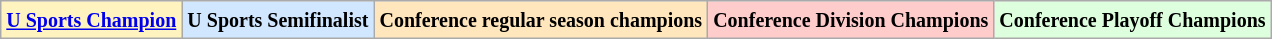<table class="wikitable">
<tr>
<td bgcolor="#FFF3BF"><small><strong><a href='#'>U Sports Champion</a> </strong></small></td>
<td bgcolor="#D0E7FF"><small><strong>U Sports Semifinalist</strong></small></td>
<td bgcolor="#FFE6BD"><small><strong>Conference regular season champions</strong></small></td>
<td bgcolor="#FFCCCC"><small><strong>Conference Division Champions</strong></small></td>
<td bgcolor="#ddffdd"><small><strong>Conference Playoff Champions</strong></small></td>
</tr>
</table>
